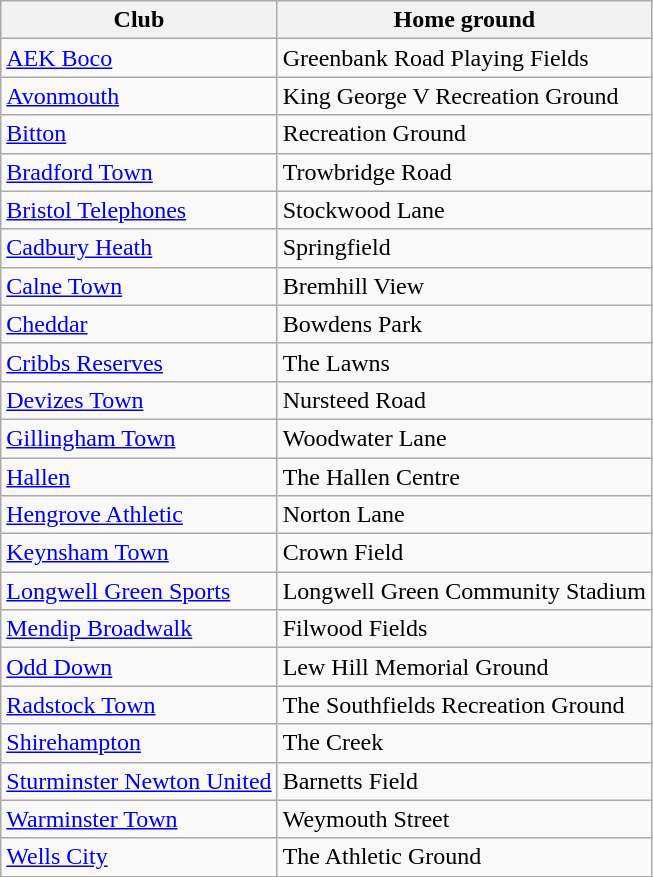<table class="wikitable">
<tr>
<th>Club</th>
<th>Home ground</th>
</tr>
<tr>
<td><a href='#'>AEK Boco</a></td>
<td>Greenbank Road Playing Fields</td>
</tr>
<tr>
<td><a href='#'>Avonmouth</a></td>
<td>King George V Recreation Ground</td>
</tr>
<tr>
<td><a href='#'>Bitton</a></td>
<td>Recreation Ground</td>
</tr>
<tr>
<td><a href='#'>Bradford Town</a></td>
<td>Trowbridge Road</td>
</tr>
<tr>
<td><a href='#'>Bristol Telephones</a></td>
<td>Stockwood Lane</td>
</tr>
<tr>
<td><a href='#'>Cadbury Heath</a></td>
<td>Springfield</td>
</tr>
<tr>
<td><a href='#'>Calne Town</a></td>
<td>Bremhill View</td>
</tr>
<tr>
<td><a href='#'>Cheddar</a></td>
<td>Bowdens Park</td>
</tr>
<tr>
<td><a href='#'>Cribbs Reserves</a></td>
<td>The Lawns</td>
</tr>
<tr>
<td><a href='#'>Devizes Town</a></td>
<td>Nursteed Road</td>
</tr>
<tr>
<td><a href='#'>Gillingham Town</a></td>
<td>Woodwater Lane</td>
</tr>
<tr>
<td><a href='#'>Hallen</a></td>
<td>The Hallen Centre</td>
</tr>
<tr>
<td><a href='#'>Hengrove Athletic</a></td>
<td>Norton Lane</td>
</tr>
<tr>
<td><a href='#'>Keynsham Town</a></td>
<td>Crown Field</td>
</tr>
<tr>
<td><a href='#'>Longwell Green Sports</a></td>
<td>Longwell Green Community Stadium</td>
</tr>
<tr>
<td><a href='#'>Mendip Broadwalk</a></td>
<td>Filwood Fields</td>
</tr>
<tr>
<td><a href='#'>Odd Down</a></td>
<td>Lew Hill Memorial Ground</td>
</tr>
<tr>
<td><a href='#'>Radstock Town</a></td>
<td>The Southfields Recreation Ground</td>
</tr>
<tr>
<td><a href='#'>Shirehampton</a></td>
<td>The Creek</td>
</tr>
<tr>
<td><a href='#'>Sturminster Newton United</a></td>
<td>Barnetts Field</td>
</tr>
<tr>
<td><a href='#'>Warminster Town</a></td>
<td>Weymouth Street</td>
</tr>
<tr>
<td><a href='#'>Wells City</a></td>
<td>The Athletic Ground</td>
</tr>
</table>
